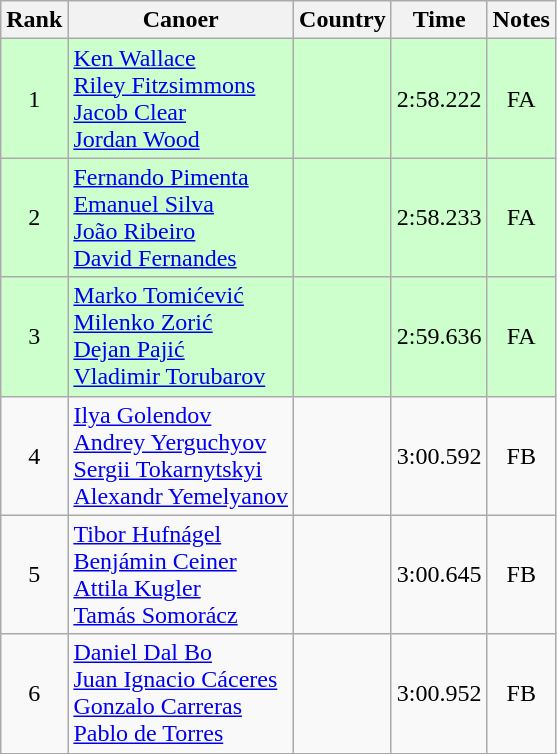<table class="wikitable" style="text-align:center;">
<tr>
<th>Rank</th>
<th>Canoer</th>
<th>Country</th>
<th>Time</th>
<th>Notes</th>
</tr>
<tr bgcolor=ccffcc>
<td>1</td>
<td align="left"><a href='#'>Ken Wallace</a><br><a href='#'>Riley Fitzsimmons</a><br><a href='#'>Jacob Clear</a><br><a href='#'>Jordan Wood</a></td>
<td align="left"></td>
<td>2:58.222</td>
<td>FA</td>
</tr>
<tr bgcolor=ccffcc>
<td>2</td>
<td align="left"><a href='#'>Fernando Pimenta</a><br><a href='#'>Emanuel Silva</a><br><a href='#'>João Ribeiro</a><br><a href='#'>David Fernandes</a></td>
<td align="left"></td>
<td>2:58.233</td>
<td>FA</td>
</tr>
<tr bgcolor=ccffcc>
<td>3</td>
<td align="left"><a href='#'>Marko Tomićević</a><br><a href='#'>Milenko Zorić</a><br><a href='#'>Dejan Pajić</a><br><a href='#'>Vladimir Torubarov</a></td>
<td align="left"></td>
<td>2:59.636</td>
<td>FA</td>
</tr>
<tr>
<td>4</td>
<td align="left"><a href='#'>Ilya Golendov</a><br><a href='#'>Andrey Yerguchyov</a><br><a href='#'>Sergii Tokarnytskyi</a><br><a href='#'>Alexandr Yemelyanov</a></td>
<td align="left"></td>
<td>3:00.592</td>
<td>FB</td>
</tr>
<tr>
<td>5</td>
<td align="left"><a href='#'>Tibor Hufnágel</a><br><a href='#'>Benjámin Ceiner</a><br><a href='#'>Attila Kugler</a><br><a href='#'>Tamás Somorácz</a></td>
<td align="left"></td>
<td>3:00.645</td>
<td>FB</td>
</tr>
<tr>
<td>6</td>
<td align="left"><a href='#'>Daniel Dal Bo</a><br><a href='#'>Juan Ignacio Cáceres</a><br><a href='#'>Gonzalo Carreras</a><br><a href='#'>Pablo de Torres</a></td>
<td align="left"></td>
<td>3:00.952</td>
<td>FB</td>
</tr>
</table>
